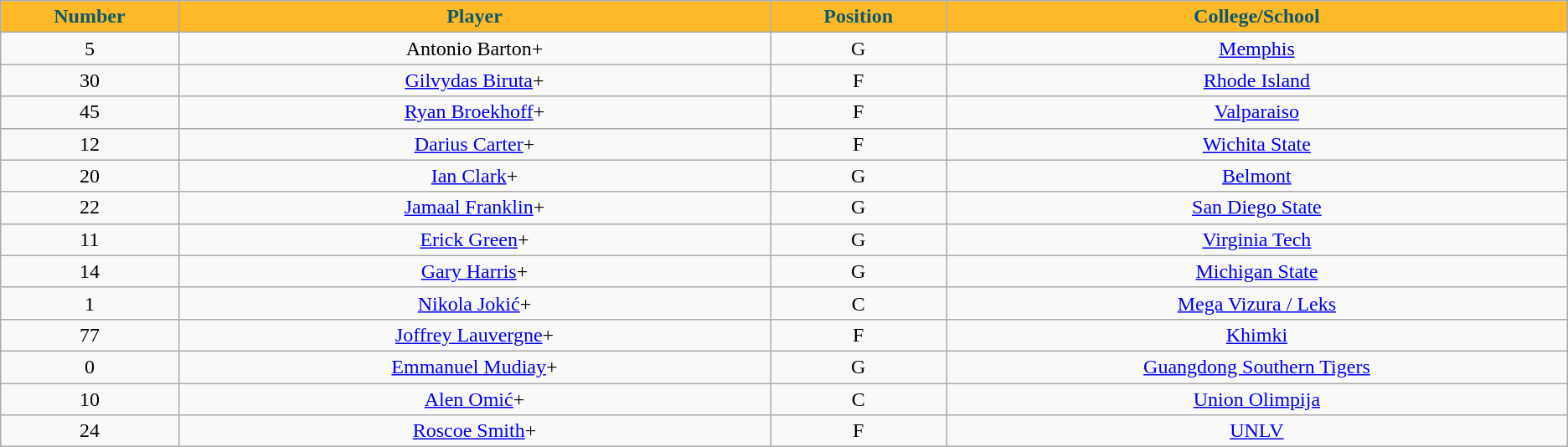<table class="wikitable sortable sortable">
<tr>
<th style="background:#FDB927; color:#0F586C" width="1%">Number</th>
<th style="background:#FDB927; color:#0F586C" width="5%">Player</th>
<th style="background:#FDB927; color:#0F586C" width="1%">Position</th>
<th style="background:#FDB927; color:#0F586C" width="5%">College/School</th>
</tr>
<tr style="text-align: center">
<td>5</td>
<td>Antonio Barton+</td>
<td>G</td>
<td><a href='#'>Memphis</a></td>
</tr>
<tr style="text-align: center">
<td>30</td>
<td><a href='#'>Gilvydas Biruta</a>+</td>
<td>F</td>
<td><a href='#'>Rhode Island</a></td>
</tr>
<tr style="text-align: center">
<td>45</td>
<td><a href='#'>Ryan Broekhoff</a>+</td>
<td>F</td>
<td><a href='#'>Valparaiso</a></td>
</tr>
<tr style="text-align: center">
<td>12</td>
<td><a href='#'>Darius Carter</a>+</td>
<td>F</td>
<td><a href='#'>Wichita State</a></td>
</tr>
<tr style="text-align: center">
<td>20</td>
<td><a href='#'>Ian Clark</a>+</td>
<td>G</td>
<td><a href='#'>Belmont</a></td>
</tr>
<tr style="text-align: center">
<td>22</td>
<td><a href='#'>Jamaal Franklin</a>+</td>
<td>G</td>
<td><a href='#'>San Diego State</a></td>
</tr>
<tr style="text-align: center">
<td>11</td>
<td><a href='#'>Erick Green</a>+</td>
<td>G</td>
<td><a href='#'>Virginia Tech</a></td>
</tr>
<tr style="text-align: center">
<td>14</td>
<td><a href='#'>Gary Harris</a>+</td>
<td>G</td>
<td><a href='#'>Michigan State</a></td>
</tr>
<tr style="text-align: center">
<td>1</td>
<td><a href='#'>Nikola Jokić</a>+</td>
<td>C</td>
<td><a href='#'>Mega Vizura / Leks</a></td>
</tr>
<tr style="text-align: center">
<td>77</td>
<td><a href='#'>Joffrey Lauvergne</a>+</td>
<td>F</td>
<td><a href='#'>Khimki</a></td>
</tr>
<tr style="text-align: center">
<td>0</td>
<td><a href='#'>Emmanuel Mudiay</a>+</td>
<td>G</td>
<td><a href='#'>Guangdong Southern Tigers</a></td>
</tr>
<tr style="text-align: center">
<td>10</td>
<td><a href='#'>Alen Omić</a>+</td>
<td>C</td>
<td><a href='#'>Union Olimpija</a></td>
</tr>
<tr style="text-align: center">
<td>24</td>
<td><a href='#'>Roscoe Smith</a>+</td>
<td>F</td>
<td><a href='#'>UNLV</a></td>
</tr>
</table>
